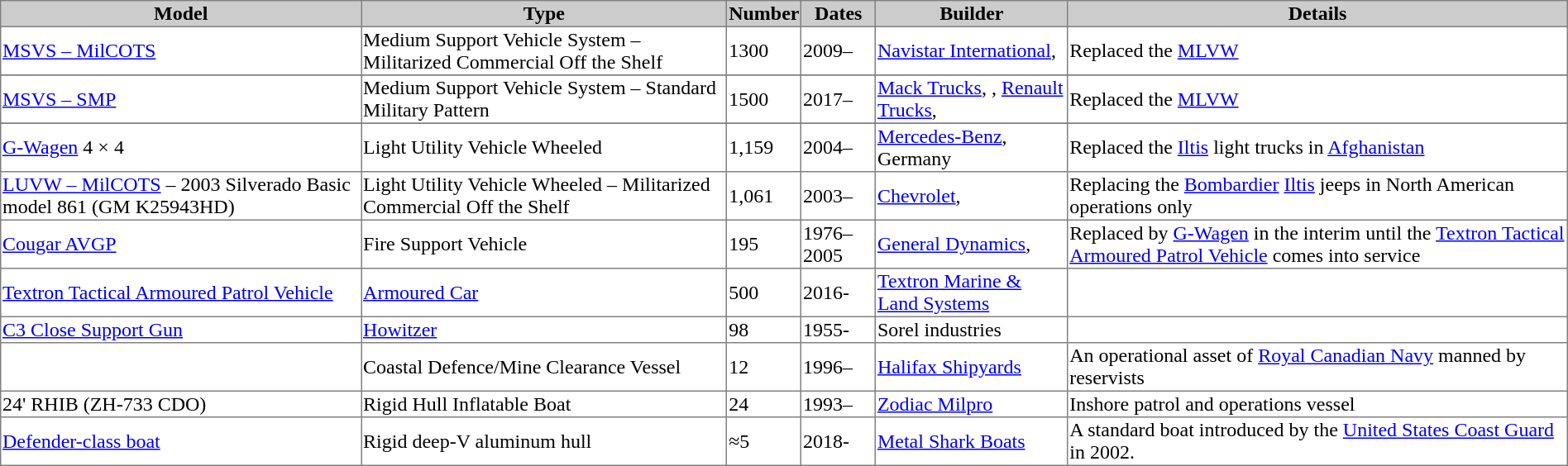<table border=1 style="border-collapse: collapse;">
<tr bgcolor=cccccc>
<th>Model</th>
<th>Type</th>
<th>Number</th>
<th>Dates</th>
<th>Builder</th>
<th>Details</th>
</tr>
<tr>
<td><a href='#'>MSVS – MilCOTS</a></td>
<td>Medium Support Vehicle System – Militarized Commercial Off the Shelf</td>
<td>1300</td>
<td>2009–</td>
<td><a href='#'>Navistar International</a>, </td>
<td>Replaced the <a href='#'>MLVW</a></td>
</tr>
<tr>
</tr>
<tr>
<td><a href='#'>MSVS – SMP</a></td>
<td>Medium Support Vehicle System – Standard Military Pattern</td>
<td>1500</td>
<td>2017–</td>
<td><a href='#'>Mack Trucks</a>, , <a href='#'>Renault Trucks</a>, </td>
<td>Replaced the <a href='#'>MLVW</a></td>
</tr>
<tr>
</tr>
<tr>
<td><a href='#'>G-Wagen</a> 4 × 4</td>
<td>Light Utility Vehicle Wheeled</td>
<td>1,159</td>
<td>2004–</td>
<td><a href='#'>Mercedes-Benz</a>, Germany</td>
<td>Replaced the <a href='#'>Iltis</a> light trucks in <a href='#'>Afghanistan</a></td>
</tr>
<tr>
<td><a href='#'>LUVW – MilCOTS</a> – 2003 Silverado Basic model 861 (GM K25943HD)</td>
<td>Light Utility Vehicle Wheeled – Militarized Commercial Off the Shelf</td>
<td>1,061</td>
<td>2003–</td>
<td><a href='#'>Chevrolet</a>, </td>
<td>Replacing the <a href='#'>Bombardier</a> <a href='#'>Iltis</a> jeeps in North American operations only</td>
</tr>
<tr>
<td><a href='#'>Cougar AVGP</a></td>
<td>Fire Support Vehicle</td>
<td>195</td>
<td>1976–2005</td>
<td><a href='#'>General Dynamics</a>, </td>
<td>Replaced by <a href='#'>G-Wagen</a> in the interim until the <a href='#'>Textron Tactical Armoured Patrol Vehicle</a> comes into service</td>
</tr>
<tr>
<td><a href='#'>Textron Tactical Armoured Patrol Vehicle</a></td>
<td><a href='#'>Armoured Car</a></td>
<td>500</td>
<td>2016-</td>
<td><a href='#'>Textron Marine & Land Systems</a></td>
<td></td>
</tr>
<tr>
<td><a href='#'>C3 Close Support Gun</a></td>
<td><a href='#'>Howitzer</a></td>
<td>98</td>
<td>1955-</td>
<td>Sorel industries</td>
</tr>
<tr>
<td></td>
<td>Coastal Defence/Mine Clearance Vessel</td>
<td>12</td>
<td>1996–</td>
<td><a href='#'>Halifax Shipyards</a></td>
<td>An operational asset of <a href='#'>Royal Canadian Navy</a> manned by reservists</td>
</tr>
<tr>
<td>24' RHIB (ZH-733 CDO)</td>
<td>Rigid Hull Inflatable Boat</td>
<td>24</td>
<td>1993–</td>
<td><a href='#'>Zodiac Milpro</a> </td>
<td>Inshore patrol and operations vessel</td>
</tr>
<tr>
<td><a href='#'>Defender-class boat</a></td>
<td>Rigid deep-V aluminum hull</td>
<td>≈5</td>
<td>2018-</td>
<td><a href='#'>Metal Shark Boats</a></td>
<td>A standard boat introduced by the <a href='#'>United States Coast Guard</a> in 2002.</td>
</tr>
</table>
